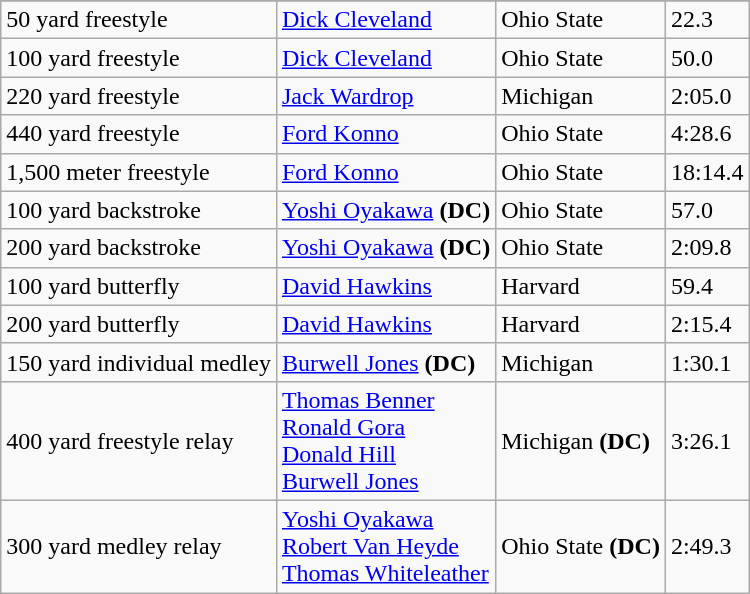<table class="wikitable sortable" style="text-align:left">
<tr>
</tr>
<tr>
<td>50 yard freestyle</td>
<td><a href='#'>Dick Cleveland</a></td>
<td>Ohio State</td>
<td>22.3</td>
</tr>
<tr>
<td>100 yard freestyle</td>
<td><a href='#'>Dick Cleveland</a></td>
<td>Ohio State</td>
<td>50.0</td>
</tr>
<tr>
<td>220 yard freestyle</td>
<td>  <a href='#'>Jack Wardrop</a></td>
<td>Michigan</td>
<td>2:05.0</td>
</tr>
<tr>
<td>440 yard freestyle</td>
<td><a href='#'>Ford Konno</a></td>
<td>Ohio State</td>
<td>4:28.6</td>
</tr>
<tr>
<td>1,500 meter freestyle</td>
<td><a href='#'>Ford Konno</a></td>
<td>Ohio State</td>
<td>18:14.4</td>
</tr>
<tr>
<td>100 yard backstroke</td>
<td><a href='#'>Yoshi Oyakawa</a> <strong>(DC)</strong></td>
<td>Ohio State</td>
<td>57.0</td>
</tr>
<tr>
<td>200 yard backstroke</td>
<td><a href='#'>Yoshi Oyakawa</a> <strong>(DC)</strong></td>
<td>Ohio State</td>
<td>2:09.8</td>
</tr>
<tr>
<td>100 yard butterfly</td>
<td> <a href='#'>David Hawkins</a></td>
<td>Harvard</td>
<td>59.4</td>
</tr>
<tr>
<td>200 yard butterfly</td>
<td> <a href='#'>David Hawkins</a></td>
<td>Harvard</td>
<td>2:15.4</td>
</tr>
<tr>
<td>150 yard individual medley</td>
<td><a href='#'>Burwell Jones</a> <strong>(DC)</strong></td>
<td>Michigan</td>
<td>1:30.1</td>
</tr>
<tr>
<td>400 yard freestyle relay</td>
<td><a href='#'>Thomas Benner</a><br><a href='#'>Ronald Gora</a><br><a href='#'>Donald Hill</a><br><a href='#'>Burwell Jones</a></td>
<td>Michigan <strong>(DC)</strong></td>
<td>3:26.1</td>
</tr>
<tr>
<td>300 yard medley relay</td>
<td><a href='#'>Yoshi Oyakawa</a><br><a href='#'>Robert Van Heyde</a><br><a href='#'>Thomas Whiteleather</a></td>
<td>Ohio State <strong>(DC)</strong></td>
<td>2:49.3</td>
</tr>
</table>
